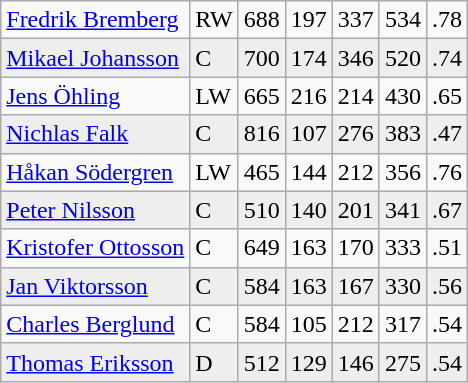<table class="wikitable">
<tr>
<td align="left"><a href='#'>Fredrik Bremberg</a></td>
<td>RW</td>
<td>688</td>
<td>197</td>
<td>337</td>
<td>534</td>
<td>.78</td>
</tr>
<tr style="background:#eee;">
<td align="left"><a href='#'>Mikael Johansson</a></td>
<td>C</td>
<td>700</td>
<td>174</td>
<td>346</td>
<td>520</td>
<td>.74</td>
</tr>
<tr>
<td align="left"><a href='#'>Jens Öhling</a></td>
<td>LW</td>
<td>665</td>
<td>216</td>
<td>214</td>
<td>430</td>
<td>.65</td>
</tr>
<tr style="background:#eee;">
<td align="left"><a href='#'>Nichlas Falk</a></td>
<td>C</td>
<td>816</td>
<td>107</td>
<td>276</td>
<td>383</td>
<td>.47</td>
</tr>
<tr>
<td align="left"><a href='#'>Håkan Södergren</a></td>
<td>LW</td>
<td>465</td>
<td>144</td>
<td>212</td>
<td>356</td>
<td>.76</td>
</tr>
<tr style="background:#eee;">
<td align="left"><a href='#'>Peter Nilsson</a></td>
<td>C</td>
<td>510</td>
<td>140</td>
<td>201</td>
<td>341</td>
<td>.67</td>
</tr>
<tr>
<td align="left"><a href='#'>Kristofer Ottosson</a></td>
<td>C</td>
<td>649</td>
<td>163</td>
<td>170</td>
<td>333</td>
<td>.51</td>
</tr>
<tr style="background:#eee;">
<td align="left"><a href='#'>Jan Viktorsson</a></td>
<td>C</td>
<td>584</td>
<td>163</td>
<td>167</td>
<td>330</td>
<td>.56</td>
</tr>
<tr>
<td align="left"><a href='#'>Charles Berglund</a></td>
<td>C</td>
<td>584</td>
<td>105</td>
<td>212</td>
<td>317</td>
<td>.54</td>
</tr>
<tr style="background:#eee;">
<td align="left"><a href='#'>Thomas Eriksson</a></td>
<td>D</td>
<td>512</td>
<td>129</td>
<td>146</td>
<td>275</td>
<td>.54</td>
</tr>
</table>
